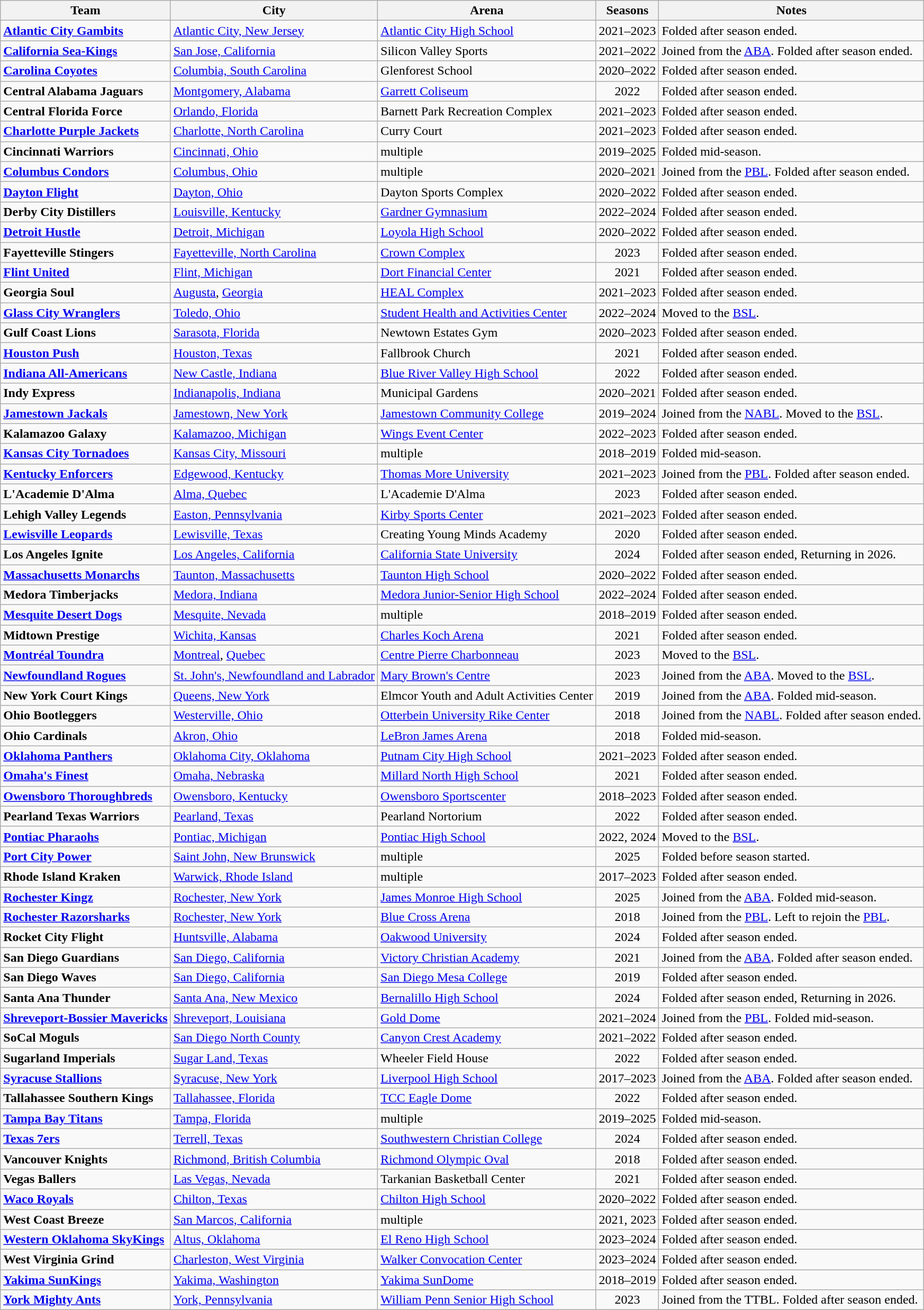<table class="wikitable sortable" style="text-align:left">
<tr>
<th scope="col">Team</th>
<th scope="col">City</th>
<th scope="col">Arena</th>
<th scope="col">Seasons</th>
<th scope="col">Notes</th>
</tr>
<tr>
<td scope="row"><strong><a href='#'>Atlantic City Gambits</a></strong></td>
<td><a href='#'>Atlantic City, New Jersey</a></td>
<td><a href='#'>Atlantic City High School</a></td>
<td align=center>2021–2023</td>
<td>Folded after season ended.</td>
</tr>
<tr>
<td scope="row"><strong><a href='#'>California Sea-Kings</a></strong></td>
<td><a href='#'>San Jose, California</a></td>
<td>Silicon Valley Sports</td>
<td align=center>2021–2022</td>
<td>Joined from the <a href='#'>ABA</a>. Folded after season ended.</td>
</tr>
<tr>
<td scope="row"><strong><a href='#'>Carolina Coyotes</a></strong></td>
<td><a href='#'>Columbia, South Carolina</a></td>
<td>Glenforest School</td>
<td align=center>2020–2022</td>
<td>Folded after season ended.</td>
</tr>
<tr>
<td scope="row"><strong>Central Alabama Jaguars</strong></td>
<td><a href='#'>Montgomery, Alabama</a></td>
<td><a href='#'>Garrett Coliseum</a></td>
<td align=center>2022</td>
<td>Folded after season ended.</td>
</tr>
<tr>
<td scope="row"><strong>Central Florida Force</strong></td>
<td><a href='#'>Orlando, Florida</a></td>
<td>Barnett Park Recreation Complex</td>
<td align=center>2021–2023</td>
<td>Folded after season ended.</td>
</tr>
<tr>
<td scope="row"><strong><a href='#'>Charlotte Purple Jackets</a></strong></td>
<td><a href='#'>Charlotte, North Carolina</a></td>
<td>Curry Court</td>
<td align=center>2021–2023</td>
<td>Folded after season ended.</td>
</tr>
<tr>
<td scope="row"><strong>Cincinnati Warriors</strong></td>
<td><a href='#'>Cincinnati, Ohio</a></td>
<td>multiple</td>
<td align=center>2019–2025</td>
<td>Folded mid-season.</td>
</tr>
<tr>
<td scope="row"><strong><a href='#'>Columbus Condors</a></strong></td>
<td><a href='#'>Columbus, Ohio</a></td>
<td>multiple</td>
<td align=center>2020–2021</td>
<td>Joined from the <a href='#'>PBL</a>. Folded after season ended.</td>
</tr>
<tr>
<td scope="row"><strong><a href='#'>Dayton Flight</a></strong></td>
<td><a href='#'>Dayton, Ohio</a></td>
<td>Dayton Sports Complex</td>
<td align="center">2020–2022</td>
<td>Folded after season ended.</td>
</tr>
<tr>
<td scope="row"><strong>Derby City Distillers</strong></td>
<td><a href='#'>Louisville, Kentucky</a></td>
<td><a href='#'>Gardner Gymnasium</a></td>
<td align=center>2022–2024</td>
<td>Folded after season ended.</td>
</tr>
<tr>
<td scope="row"><strong><a href='#'>Detroit Hustle</a></strong></td>
<td><a href='#'>Detroit, Michigan</a></td>
<td><a href='#'>Loyola High School</a></td>
<td align=center>2020–2022</td>
<td>Folded after season ended.</td>
</tr>
<tr>
<td scope="row"><strong>Fayetteville Stingers</strong></td>
<td><a href='#'>Fayetteville, North Carolina</a></td>
<td><a href='#'>Crown Complex</a></td>
<td align=center>2023</td>
<td>Folded after season ended.</td>
</tr>
<tr>
<td scope="row"><strong><a href='#'>Flint United</a></strong></td>
<td><a href='#'>Flint, Michigan</a></td>
<td><a href='#'>Dort Financial Center</a></td>
<td align=center>2021</td>
<td>Folded after season ended.</td>
</tr>
<tr>
<td scope="row"><strong>Georgia Soul</strong></td>
<td><a href='#'>Augusta</a>, <a href='#'>Georgia</a></td>
<td><a href='#'>HEAL Complex</a></td>
<td align=center>2021–2023</td>
<td>Folded after season ended.</td>
</tr>
<tr>
<td scope="row"><strong><a href='#'>Glass City Wranglers</a></strong></td>
<td><a href='#'>Toledo, Ohio</a></td>
<td><a href='#'>Student Health and Activities Center</a></td>
<td align=center>2022–2024</td>
<td>Moved to the <a href='#'>BSL</a>.</td>
</tr>
<tr>
<td scope="row"><strong>Gulf Coast Lions</strong></td>
<td><a href='#'>Sarasota, Florida</a></td>
<td>Newtown Estates Gym</td>
<td align=center>2020–2023</td>
<td>Folded after season ended.</td>
</tr>
<tr>
<td scope="row"><strong><a href='#'>Houston Push</a></strong></td>
<td><a href='#'>Houston, Texas</a></td>
<td>Fallbrook Church</td>
<td align=center>2021</td>
<td>Folded after season ended.</td>
</tr>
<tr>
<td scope="row"><strong><a href='#'>Indiana All-Americans</a></strong></td>
<td><a href='#'>New Castle, Indiana</a></td>
<td><a href='#'>Blue River Valley High School</a></td>
<td align=center>2022</td>
<td>Folded after season ended.</td>
</tr>
<tr>
<td scope="row"><strong>Indy Express</strong></td>
<td><a href='#'>Indianapolis, Indiana</a></td>
<td>Municipal Gardens</td>
<td align=center>2020–2021</td>
<td>Folded after season ended.</td>
</tr>
<tr>
<td scope="row"><strong><a href='#'>Jamestown Jackals</a></strong></td>
<td><a href='#'>Jamestown, New York</a></td>
<td><a href='#'>Jamestown Community College</a></td>
<td align=center>2019–2024</td>
<td>Joined from the <a href='#'>NABL</a>. Moved to the <a href='#'>BSL</a>.</td>
</tr>
<tr>
<td><strong>Kalamazoo Galaxy</strong></td>
<td><a href='#'>Kalamazoo, Michigan</a></td>
<td><a href='#'>Wings Event Center</a></td>
<td align=center>2022–2023</td>
<td>Folded after season ended.</td>
</tr>
<tr>
<td scope="row"><strong><a href='#'>Kansas City Tornadoes</a></strong></td>
<td><a href='#'>Kansas City, Missouri</a></td>
<td>multiple</td>
<td align=center>2018–2019</td>
<td>Folded mid-season.</td>
</tr>
<tr>
<td scope="row"><strong><a href='#'>Kentucky Enforcers</a></strong></td>
<td><a href='#'>Edgewood, Kentucky </a></td>
<td><a href='#'>Thomas More University</a></td>
<td align=center>2021–2023</td>
<td>Joined from the <a href='#'>PBL</a>. Folded after season ended.</td>
</tr>
<tr>
<td scope="row"><strong>L'Academie D'Alma</strong></td>
<td><a href='#'>Alma, Quebec</a></td>
<td>L'Academie D'Alma</td>
<td align=center>2023</td>
<td>Folded after season ended.</td>
</tr>
<tr>
<td scope="row"><strong>Lehigh Valley Legends</strong></td>
<td><a href='#'>Easton, Pennsylvania</a></td>
<td><a href='#'>Kirby Sports Center</a></td>
<td align=center>2021–2023</td>
<td>Folded after season ended.</td>
</tr>
<tr>
<td scope="row"><strong><a href='#'>Lewisville Leopards</a></strong></td>
<td><a href='#'>Lewisville, Texas</a></td>
<td>Creating Young Minds Academy</td>
<td align=center>2020</td>
<td>Folded after season ended.</td>
</tr>
<tr>
<td scope="row"><strong>Los Angeles Ignite</strong></td>
<td><a href='#'>Los Angeles, California</a></td>
<td><a href='#'>California State University</a></td>
<td align=center>2024</td>
<td>Folded after season ended, Returning in 2026.</td>
</tr>
<tr>
<td scope="row"><strong><a href='#'>Massachusetts Monarchs</a></strong></td>
<td><a href='#'>Taunton, Massachusetts</a></td>
<td><a href='#'>Taunton High School</a></td>
<td align=center>2020–2022</td>
<td>Folded after season ended.</td>
</tr>
<tr>
<td scope="row"><strong>Medora Timberjacks</strong></td>
<td><a href='#'>Medora, Indiana</a></td>
<td><a href='#'>Medora Junior-Senior High School</a></td>
<td align=center>2022–2024</td>
<td>Folded after season ended.</td>
</tr>
<tr>
<td scope="row"><strong><a href='#'>Mesquite Desert Dogs</a></strong></td>
<td><a href='#'>Mesquite, Nevada</a></td>
<td>multiple</td>
<td align=center>2018–2019</td>
<td>Folded after season ended.</td>
</tr>
<tr>
<td scope="row"><strong>Midtown Prestige</strong></td>
<td><a href='#'>Wichita, Kansas</a></td>
<td><a href='#'>Charles Koch Arena</a></td>
<td align=center>2021</td>
<td>Folded after season ended.</td>
</tr>
<tr>
<td scope="row"><strong><a href='#'>Montréal Toundra</a></strong></td>
<td><a href='#'>Montreal</a>, <a href='#'>Quebec</a></td>
<td><a href='#'>Centre Pierre Charbonneau</a></td>
<td align=center>2023</td>
<td>Moved to the <a href='#'>BSL</a>.</td>
</tr>
<tr>
<td scope="row"><strong><a href='#'>Newfoundland Rogues</a></strong></td>
<td><a href='#'>St. John's, Newfoundland and Labrador</a></td>
<td><a href='#'>Mary Brown's Centre</a></td>
<td align=center>2023</td>
<td>Joined from the <a href='#'>ABA</a>. Moved to the <a href='#'>BSL</a>.</td>
</tr>
<tr>
<td scope="row"><strong>New York Court Kings</strong></td>
<td><a href='#'>Queens, New York</a></td>
<td>Elmcor Youth and Adult Activities Center</td>
<td align=center>2019</td>
<td>Joined from the <a href='#'>ABA</a>. Folded mid-season.</td>
</tr>
<tr>
<td scope="row"><strong>Ohio Bootleggers</strong></td>
<td><a href='#'>Westerville, Ohio</a></td>
<td><a href='#'>Otterbein University Rike Center</a></td>
<td align=center>2018</td>
<td>Joined from the <a href='#'>NABL</a>. Folded after season ended.</td>
</tr>
<tr>
<td scope="row"><strong>Ohio Cardinals</strong></td>
<td><a href='#'>Akron, Ohio</a></td>
<td><a href='#'>LeBron James Arena</a></td>
<td align=center>2018</td>
<td>Folded mid-season.</td>
</tr>
<tr>
<td scope="row"><strong><a href='#'>Oklahoma Panthers</a></strong></td>
<td><a href='#'>Oklahoma City, Oklahoma</a></td>
<td><a href='#'>Putnam City High School</a></td>
<td align=center>2021–2023</td>
<td>Folded after season ended.</td>
</tr>
<tr>
<td scope="row"><strong><a href='#'>Omaha's Finest</a></strong></td>
<td><a href='#'>Omaha, Nebraska</a></td>
<td><a href='#'>Millard North High School</a></td>
<td align=center>2021</td>
<td>Folded after season ended.</td>
</tr>
<tr>
<td scope="row"><strong><a href='#'>Owensboro Thoroughbreds</a></strong></td>
<td><a href='#'>Owensboro, Kentucky</a></td>
<td><a href='#'>Owensboro Sportscenter</a></td>
<td align=center>2018–2023</td>
<td>Folded after season ended.</td>
</tr>
<tr>
<td scope="row"><strong>Pearland Texas Warriors</strong></td>
<td><a href='#'>Pearland, Texas</a></td>
<td>Pearland Nortorium</td>
<td align=center>2022</td>
<td>Folded after season ended.</td>
</tr>
<tr>
<td scope="row"><strong><a href='#'>Pontiac Pharaohs</a></strong></td>
<td><a href='#'>Pontiac, Michigan</a></td>
<td><a href='#'>Pontiac High School</a></td>
<td align=center>2022, 2024</td>
<td>Moved to the <a href='#'>BSL</a>.</td>
</tr>
<tr>
<td scope="row"><strong><a href='#'>Port City Power</a></strong></td>
<td><a href='#'>Saint John, New Brunswick</a></td>
<td>multiple</td>
<td align=center>2025</td>
<td>Folded before season started.</td>
</tr>
<tr>
<td scope="row"><strong>Rhode Island Kraken</strong></td>
<td><a href='#'>Warwick, Rhode Island</a></td>
<td>multiple</td>
<td align=center>2017–2023</td>
<td>Folded after season ended.</td>
</tr>
<tr>
<td scope="row"><strong><a href='#'>Rochester Kingz</a></strong></td>
<td><a href='#'>Rochester, New York</a></td>
<td><a href='#'>James Monroe High School</a></td>
<td align="center">2025</td>
<td>Joined from the <a href='#'>ABA</a>. Folded mid-season.</td>
</tr>
<tr>
<td scope="row"><strong><a href='#'>Rochester Razorsharks</a></strong></td>
<td><a href='#'>Rochester, New York</a></td>
<td><a href='#'>Blue Cross Arena</a></td>
<td align=center>2018</td>
<td>Joined from the <a href='#'>PBL</a>. Left to rejoin the <a href='#'>PBL</a>.</td>
</tr>
<tr>
<td scope="row"><strong>Rocket City Flight</strong></td>
<td><a href='#'>Huntsville, Alabama</a></td>
<td><a href='#'>Oakwood University</a></td>
<td align=center>2024</td>
<td>Folded after season ended.</td>
</tr>
<tr>
<td scope="row"><strong>San Diego Guardians</strong></td>
<td><a href='#'>San Diego, California</a></td>
<td><a href='#'>Victory Christian Academy</a></td>
<td align=center>2021</td>
<td>Joined from the <a href='#'>ABA</a>. Folded after season ended.</td>
</tr>
<tr>
<td scope="row"><strong>San Diego Waves</strong></td>
<td><a href='#'>San Diego, California</a></td>
<td><a href='#'>San Diego Mesa College</a></td>
<td align=center>2019</td>
<td>Folded after season ended.</td>
</tr>
<tr>
<td scope="row"><strong>Santa Ana Thunder</strong></td>
<td><a href='#'>Santa Ana, New Mexico</a></td>
<td><a href='#'>Bernalillo High School</a></td>
<td align=center>2024</td>
<td>Folded after season ended, Returning in 2026.</td>
</tr>
<tr>
<td scope="row"><strong><a href='#'>Shreveport-Bossier Mavericks</a></strong></td>
<td><a href='#'>Shreveport, Louisiana</a></td>
<td><a href='#'>Gold Dome</a></td>
<td align="center">2021–2024</td>
<td>Joined from the <a href='#'>PBL</a>. Folded mid-season.</td>
</tr>
<tr>
<td scope="row"><strong>SoCal Moguls</strong></td>
<td><a href='#'>San Diego North County</a></td>
<td><a href='#'>Canyon Crest Academy</a></td>
<td align=center>2021–2022</td>
<td>Folded after season ended.</td>
</tr>
<tr>
<td scope="row"><strong>Sugarland Imperials</strong></td>
<td><a href='#'>Sugar Land, Texas</a></td>
<td>Wheeler Field House</td>
<td align="center">2022</td>
<td>Folded after season ended.</td>
</tr>
<tr>
<td scope="row"><strong><a href='#'>Syracuse Stallions</a></strong></td>
<td><a href='#'>Syracuse, New York</a></td>
<td><a href='#'>Liverpool High School</a></td>
<td align=center>2017–2023</td>
<td>Joined from the <a href='#'>ABA</a>. Folded after season ended.</td>
</tr>
<tr>
<td scope="row"><strong>Tallahassee Southern Kings</strong></td>
<td><a href='#'>Tallahassee, Florida</a></td>
<td><a href='#'>TCC Eagle Dome</a></td>
<td align=center>2022</td>
<td>Folded after season ended.</td>
</tr>
<tr>
<td scope="row"><strong><a href='#'>Tampa Bay Titans</a></strong></td>
<td><a href='#'>Tampa, Florida</a></td>
<td>multiple</td>
<td align="center">2019–2025</td>
<td>Folded mid-season.</td>
</tr>
<tr>
<td scope="row"><strong><a href='#'>Texas 7ers</a></strong></td>
<td><a href='#'>Terrell, Texas</a></td>
<td><a href='#'>Southwestern Christian College</a></td>
<td align=center>2024</td>
<td>Folded after season ended.</td>
</tr>
<tr>
<td scope="row"><strong>Vancouver Knights</strong></td>
<td><a href='#'>Richmond, British Columbia</a></td>
<td><a href='#'>Richmond Olympic Oval</a></td>
<td align=center>2018</td>
<td>Folded after season ended.</td>
</tr>
<tr>
<td><strong>Vegas Ballers</strong></td>
<td><a href='#'>Las Vegas, Nevada</a></td>
<td>Tarkanian Basketball Center</td>
<td align=center>2021</td>
<td>Folded after season ended.</td>
</tr>
<tr>
<td scope="row"><strong><a href='#'>Waco Royals</a></strong></td>
<td><a href='#'>Chilton, Texas</a></td>
<td><a href='#'>Chilton High School</a></td>
<td align=center>2020–2022</td>
<td>Folded after season ended.</td>
</tr>
<tr>
<td scope="row"><strong>West Coast Breeze</strong></td>
<td><a href='#'>San Marcos, California</a></td>
<td>multiple</td>
<td align=center>2021, 2023</td>
<td>Folded after season ended.</td>
</tr>
<tr>
<td scope="row"><strong><a href='#'>Western Oklahoma SkyKings</a></strong></td>
<td><a href='#'>Altus, Oklahoma</a></td>
<td><a href='#'>El Reno High School</a></td>
<td align=center>2023–2024</td>
<td>Folded after season ended.</td>
</tr>
<tr>
<td scope="row"><strong>West Virginia Grind</strong></td>
<td><a href='#'>Charleston, West Virginia</a></td>
<td><a href='#'>Walker Convocation Center</a></td>
<td align=center>2023–2024</td>
<td>Folded after season ended.</td>
</tr>
<tr>
<td scope="row"><strong><a href='#'>Yakima SunKings</a></strong></td>
<td><a href='#'>Yakima, Washington</a></td>
<td><a href='#'>Yakima SunDome</a></td>
<td align=center>2018–2019</td>
<td>Folded after season ended.</td>
</tr>
<tr>
<td scope="row"><strong><a href='#'>York Mighty Ants</a></strong></td>
<td><a href='#'>York, Pennsylvania</a></td>
<td><a href='#'>William Penn Senior High School</a></td>
<td align=center>2023</td>
<td>Joined from the TTBL. Folded after season ended.</td>
</tr>
</table>
